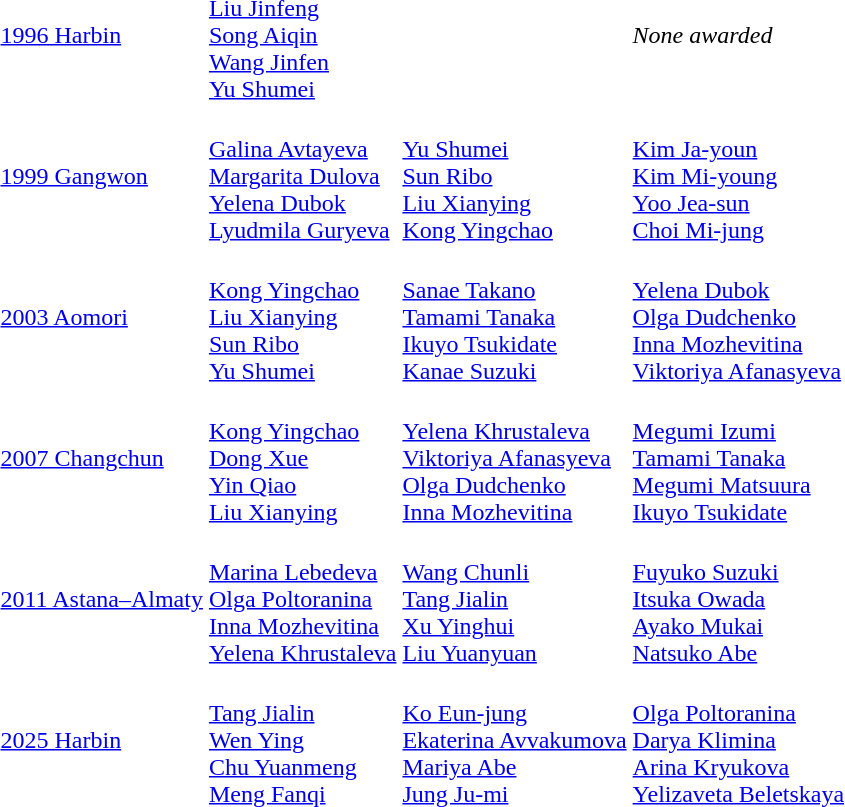<table>
<tr>
<td><a href='#'>1996 Harbin</a></td>
<td><br><a href='#'>Liu Jinfeng</a><br><a href='#'>Song Aiqin</a><br><a href='#'>Wang Jinfen</a><br><a href='#'>Yu Shumei</a></td>
<td valign=top></td>
<td><em>None awarded</em></td>
</tr>
<tr>
<td><a href='#'>1999 Gangwon</a></td>
<td><br><a href='#'>Galina Avtayeva</a><br><a href='#'>Margarita Dulova</a><br><a href='#'>Yelena Dubok</a><br><a href='#'>Lyudmila Guryeva</a></td>
<td><br><a href='#'>Yu Shumei</a><br><a href='#'>Sun Ribo</a><br><a href='#'>Liu Xianying</a><br><a href='#'>Kong Yingchao</a></td>
<td><br><a href='#'>Kim Ja-youn</a><br><a href='#'>Kim Mi-young</a><br><a href='#'>Yoo Jea-sun</a><br><a href='#'>Choi Mi-jung</a></td>
</tr>
<tr>
<td><a href='#'>2003 Aomori</a></td>
<td><br><a href='#'>Kong Yingchao</a><br><a href='#'>Liu Xianying</a><br><a href='#'>Sun Ribo</a><br><a href='#'>Yu Shumei</a></td>
<td><br><a href='#'>Sanae Takano</a><br><a href='#'>Tamami Tanaka</a><br><a href='#'>Ikuyo Tsukidate</a><br><a href='#'>Kanae Suzuki</a></td>
<td><br><a href='#'>Yelena Dubok</a><br><a href='#'>Olga Dudchenko</a><br><a href='#'>Inna Mozhevitina</a><br><a href='#'>Viktoriya Afanasyeva</a></td>
</tr>
<tr>
<td><a href='#'>2007 Changchun</a></td>
<td><br><a href='#'>Kong Yingchao</a><br><a href='#'>Dong Xue</a><br><a href='#'>Yin Qiao</a><br><a href='#'>Liu Xianying</a></td>
<td><br><a href='#'>Yelena Khrustaleva</a><br><a href='#'>Viktoriya Afanasyeva</a><br><a href='#'>Olga Dudchenko</a><br><a href='#'>Inna Mozhevitina</a></td>
<td><br><a href='#'>Megumi Izumi</a><br><a href='#'>Tamami Tanaka</a><br><a href='#'>Megumi Matsuura</a><br><a href='#'>Ikuyo Tsukidate</a></td>
</tr>
<tr>
<td><a href='#'>2011 Astana–Almaty</a></td>
<td><br><a href='#'>Marina Lebedeva</a><br><a href='#'>Olga Poltoranina</a><br><a href='#'>Inna Mozhevitina</a><br><a href='#'>Yelena Khrustaleva</a></td>
<td><br><a href='#'>Wang Chunli</a><br><a href='#'>Tang Jialin</a><br><a href='#'>Xu Yinghui</a><br><a href='#'>Liu Yuanyuan</a></td>
<td><br><a href='#'>Fuyuko Suzuki</a><br><a href='#'>Itsuka Owada</a><br><a href='#'>Ayako Mukai</a><br><a href='#'>Natsuko Abe</a></td>
</tr>
<tr>
<td><a href='#'>2025 Harbin</a></td>
<td><br><a href='#'>Tang Jialin</a><br><a href='#'>Wen Ying</a><br><a href='#'>Chu Yuanmeng</a><br><a href='#'>Meng Fanqi</a></td>
<td><br><a href='#'>Ko Eun-jung</a><br><a href='#'>Ekaterina Avvakumova</a><br><a href='#'>Mariya Abe</a><br><a href='#'>Jung Ju-mi</a></td>
<td><br><a href='#'>Olga Poltoranina</a><br><a href='#'>Darya Klimina</a><br><a href='#'>Arina Kryukova</a><br><a href='#'>Yelizaveta Beletskaya</a></td>
</tr>
</table>
